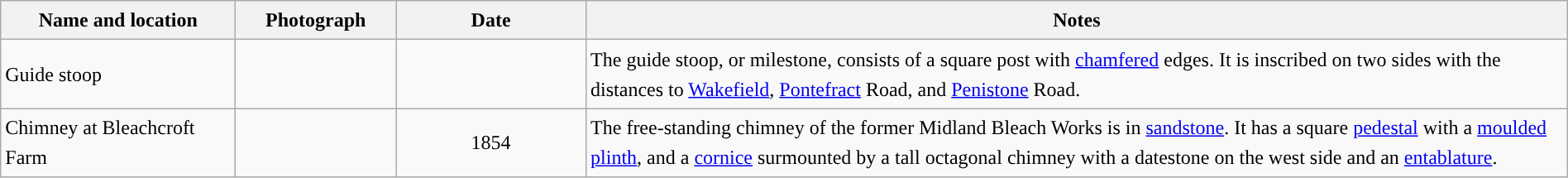<table class="wikitable sortable plainrowheaders" style="width:100%;border:0px;text-align:left;line-height:150%;">
<tr>
<th scope="col"  style="width:150px">Name and location</th>
<th scope="col"  style="width:100px" class="unsortable">Photograph</th>
<th scope="col"  style="width:120px">Date</th>
<th scope="col"  style="width:650px" class="unsortable">Notes</th>
</tr>
<tr>
<td>Guide stoop<br><small></small></td>
<td></td>
<td align="center"></td>
<td>The guide stoop, or milestone, consists of a square post with <a href='#'>chamfered</a> edges.  It is inscribed on two sides with the distances to <a href='#'>Wakefield</a>, <a href='#'>Pontefract</a> Road, and <a href='#'>Penistone</a> Road.</td>
</tr>
<tr>
<td>Chimney at Bleachcroft Farm<br><small></small></td>
<td></td>
<td align="center">1854</td>
<td>The free-standing chimney of the former Midland Bleach Works is in <a href='#'>sandstone</a>.  It has a square <a href='#'>pedestal</a> with a <a href='#'>moulded</a> <a href='#'>plinth</a>, and a <a href='#'>cornice</a> surmounted by a tall octagonal chimney with a datestone on the west side and an <a href='#'>entablature</a>.</td>
</tr>
<tr>
</tr>
</table>
